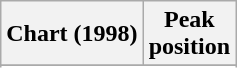<table class="wikitable sortable plainrowheaders">
<tr>
<th scope="col">Chart (1998)</th>
<th scope="col">Peak<br>position</th>
</tr>
<tr>
</tr>
<tr>
</tr>
<tr>
</tr>
<tr>
</tr>
</table>
